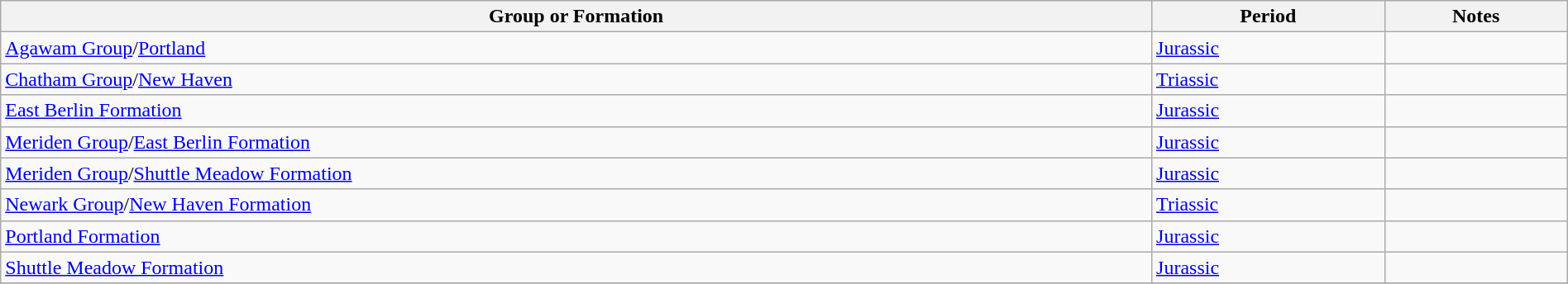<table class="wikitable sortable" style="width: 100%;">
<tr>
<th>Group or Formation</th>
<th>Period</th>
<th class="unsortable">Notes</th>
</tr>
<tr>
<td><a href='#'>Agawam Group</a>/<a href='#'>Portland</a></td>
<td><a href='#'>Jurassic</a></td>
<td></td>
</tr>
<tr>
<td><a href='#'>Chatham Group</a>/<a href='#'>New Haven</a></td>
<td><a href='#'>Triassic</a></td>
<td></td>
</tr>
<tr>
<td><a href='#'>East Berlin Formation</a></td>
<td><a href='#'>Jurassic</a></td>
<td></td>
</tr>
<tr>
<td><a href='#'>Meriden Group</a>/<a href='#'>East Berlin Formation</a></td>
<td><a href='#'>Jurassic</a></td>
<td></td>
</tr>
<tr>
<td><a href='#'>Meriden Group</a>/<a href='#'>Shuttle Meadow Formation</a></td>
<td><a href='#'>Jurassic</a></td>
<td></td>
</tr>
<tr>
<td><a href='#'>Newark Group</a>/<a href='#'>New Haven Formation</a></td>
<td><a href='#'>Triassic</a></td>
<td></td>
</tr>
<tr>
<td><a href='#'>Portland Formation</a></td>
<td><a href='#'>Jurassic</a></td>
<td></td>
</tr>
<tr>
<td><a href='#'>Shuttle Meadow Formation</a></td>
<td><a href='#'>Jurassic</a></td>
<td></td>
</tr>
<tr>
</tr>
</table>
